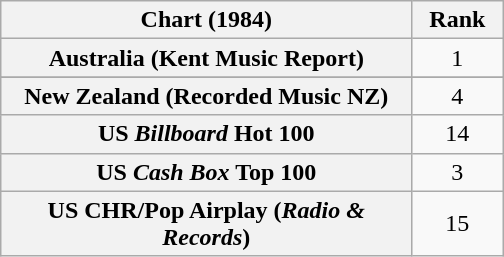<table class="wikitable sortable plainrowheaders">
<tr>
<th style="width: 200pt;">Chart (1984)</th>
<th style="width: 40pt;">Rank</th>
</tr>
<tr>
<th scope="row">Australia (Kent Music Report)</th>
<td align="center">1</td>
</tr>
<tr>
</tr>
<tr>
<th scope="row">New Zealand (Recorded Music NZ)</th>
<td align="center">4</td>
</tr>
<tr>
<th scope="row">US <em>Billboard</em> Hot 100</th>
<td align="center">14</td>
</tr>
<tr>
<th scope="row">US <em>Cash Box</em> Top 100</th>
<td align="center">3</td>
</tr>
<tr>
<th scope="row">US CHR/Pop Airplay (<em>Radio & Records</em>)</th>
<td align="center">15</td>
</tr>
</table>
